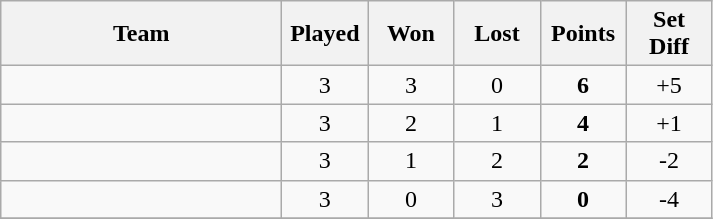<table class=wikitable style="text-align:center">
<tr>
<th width=180>Team</th>
<th width=50>Played</th>
<th width=50>Won</th>
<th width=50>Lost</th>
<th width=50>Points</th>
<th width=50>Set Diff</th>
</tr>
<tr>
<td align=left></td>
<td>3</td>
<td>3</td>
<td>0</td>
<td><strong>6</strong></td>
<td>+5</td>
</tr>
<tr>
<td align=left></td>
<td>3</td>
<td>2</td>
<td>1</td>
<td><strong>4</strong></td>
<td>+1</td>
</tr>
<tr>
<td align=left></td>
<td>3</td>
<td>1</td>
<td>2</td>
<td><strong>2</strong></td>
<td>-2</td>
</tr>
<tr>
<td align=left></td>
<td>3</td>
<td>0</td>
<td>3</td>
<td><strong>0</strong></td>
<td>-4</td>
</tr>
<tr>
</tr>
</table>
